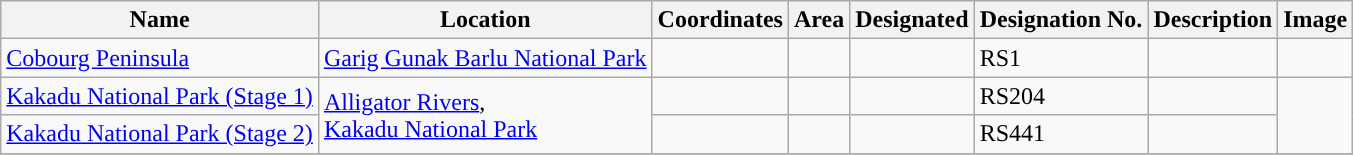<table class="wikitable sortable">
<tr>
<th style="background-color:">Name</th>
<th style="background-color:">Location</th>
<th style="background-color:">Coordinates</th>
<th style="background-color:">Area</th>
<th style="background-color:">Designated</th>
<th style="background-color:">Designation No.</th>
<th style="background-color:">Description</th>
<th style="background-color:">Image</th>
</tr>
<tr>
<td><a href='#'>Cobourg Peninsula</a></td>
<td><a href='#'>Garig Gunak Barlu National Park</a></td>
<td></td>
<td></td>
<td></td>
<td>RS1</td>
<td></td>
<td></td>
</tr>
<tr>
<td><a href='#'>Kakadu National Park (Stage 1)</a></td>
<td rowspan=2><a href='#'>Alligator Rivers</a>,<br><a href='#'>Kakadu National Park</a></td>
<td></td>
<td></td>
<td></td>
<td>RS204</td>
<td></td>
<td rowspan=2></td>
</tr>
<tr>
<td><a href='#'>Kakadu National Park (Stage 2)</a></td>
<td></td>
<td></td>
<td></td>
<td>RS441</td>
<td></td>
</tr>
<tr>
</tr>
</table>
